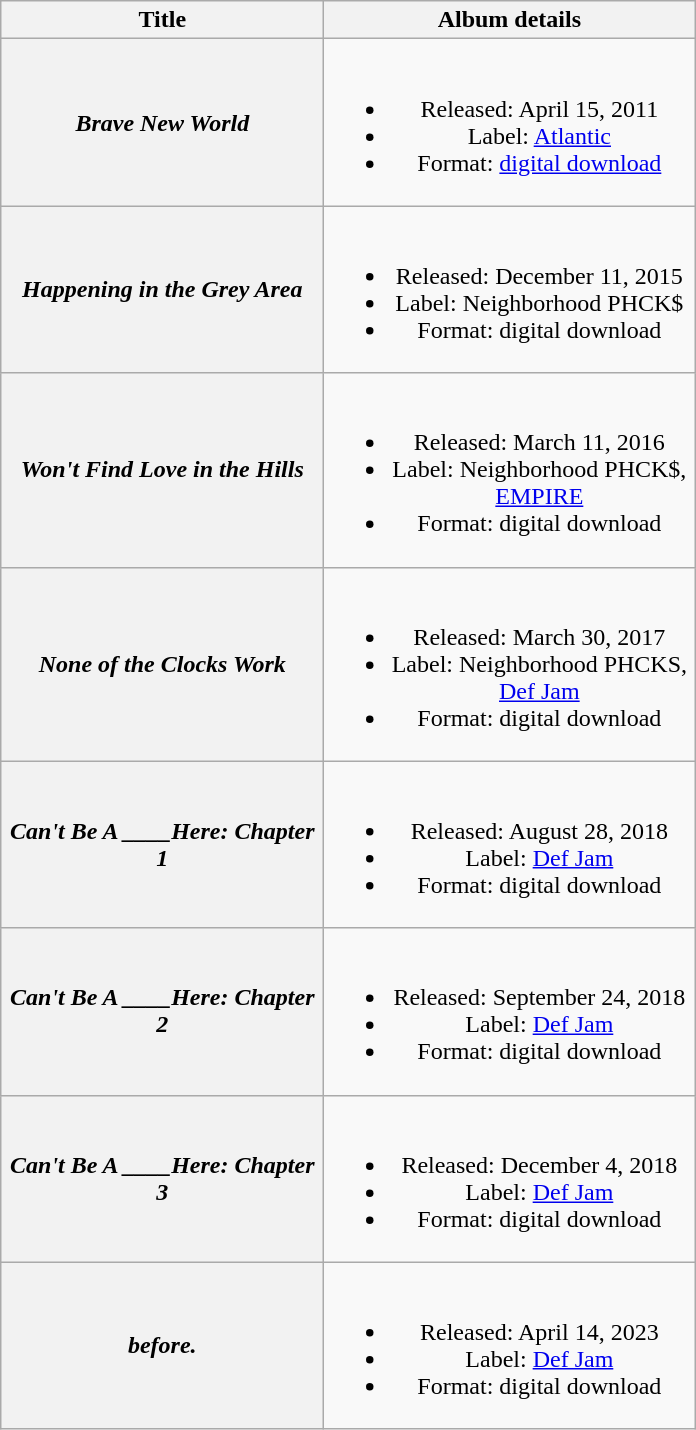<table class="wikitable plainrowheaders" style="text-align:center;" border="1">
<tr>
<th scope="col" style="width:13em;">Title</th>
<th scope="col" style="width:15em;">Album details</th>
</tr>
<tr>
<th scope="row"><em>Brave New World</em></th>
<td><br><ul><li>Released: April 15, 2011</li><li>Label: <a href='#'>Atlantic</a></li><li>Format: <a href='#'>digital download</a></li></ul></td>
</tr>
<tr>
<th scope="row"><em>Happening in the Grey Area</em></th>
<td><br><ul><li>Released: December 11, 2015</li><li>Label: Neighborhood PHCK$</li><li>Format: digital download</li></ul></td>
</tr>
<tr>
<th scope="row"><em>Won't Find Love in the Hills</em></th>
<td><br><ul><li>Released: March 11, 2016</li><li>Label: Neighborhood PHCK$, <a href='#'>EMPIRE</a></li><li>Format: digital download</li></ul></td>
</tr>
<tr>
<th scope="row"><em>None of the Clocks Work</em></th>
<td><br><ul><li>Released: March 30, 2017</li><li>Label: Neighborhood PHCKS, <a href='#'>Def Jam</a></li><li>Format: digital download</li></ul></td>
</tr>
<tr>
<th scope="row"><em>Can't Be A ____Here: Chapter 1</em></th>
<td><br><ul><li>Released: August 28, 2018</li><li>Label: <a href='#'>Def Jam</a></li><li>Format: digital download</li></ul></td>
</tr>
<tr>
<th scope="row"><em>Can't Be A ____Here: Chapter 2</em></th>
<td><br><ul><li>Released: September 24, 2018</li><li>Label: <a href='#'>Def Jam</a></li><li>Format: digital download</li></ul></td>
</tr>
<tr>
<th scope="row"><em>Can't Be A ____Here: Chapter 3</em></th>
<td><br><ul><li>Released: December 4, 2018</li><li>Label: <a href='#'>Def Jam</a></li><li>Format: digital download</li></ul></td>
</tr>
<tr>
<th><em>before.</em></th>
<td><br><ul><li>Released: April 14, 2023</li><li>Label: <a href='#'>Def Jam</a></li><li>Format: digital download</li></ul></td>
</tr>
</table>
